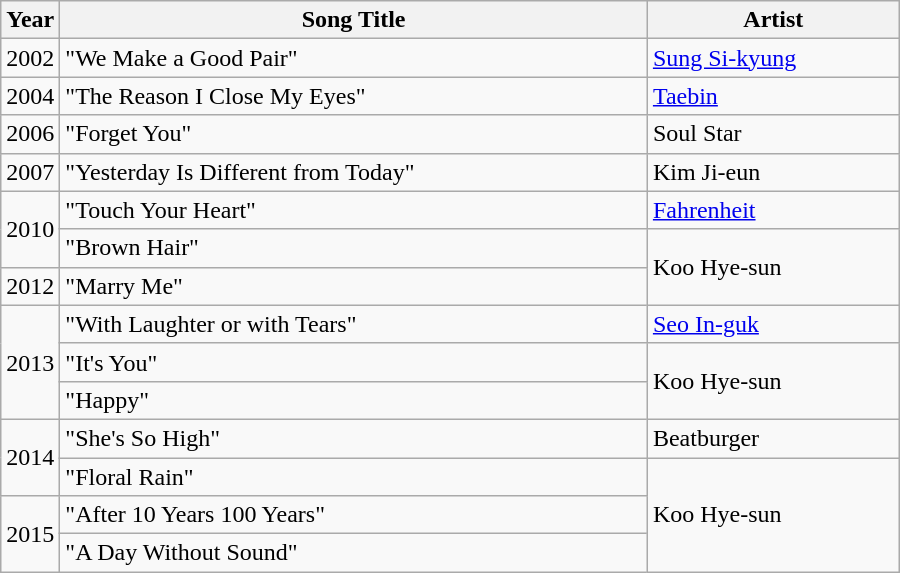<table class="wikitable" style="width:600px">
<tr>
<th width=10>Year</th>
<th>Song Title</th>
<th>Artist</th>
</tr>
<tr>
<td>2002</td>
<td>"We Make a Good Pair"</td>
<td><a href='#'>Sung Si-kyung</a></td>
</tr>
<tr>
<td>2004</td>
<td>"The Reason I Close My Eyes"</td>
<td><a href='#'>Taebin</a></td>
</tr>
<tr>
<td>2006</td>
<td>"Forget You"</td>
<td>Soul Star</td>
</tr>
<tr>
<td>2007</td>
<td>"Yesterday Is Different from Today"</td>
<td>Kim Ji-eun</td>
</tr>
<tr>
<td rowspan=2>2010</td>
<td>"Touch Your Heart"</td>
<td><a href='#'>Fahrenheit</a></td>
</tr>
<tr>
<td>"Brown Hair"</td>
<td rowspan=2>Koo Hye-sun</td>
</tr>
<tr>
<td>2012</td>
<td>"Marry Me"</td>
</tr>
<tr>
<td rowspan=3>2013</td>
<td>"With Laughter or with Tears"</td>
<td><a href='#'>Seo In-guk</a></td>
</tr>
<tr>
<td>"It's You"</td>
<td rowspan=2>Koo Hye-sun</td>
</tr>
<tr>
<td>"Happy"</td>
</tr>
<tr>
<td rowspan=2>2014</td>
<td>"She's So High"</td>
<td>Beatburger</td>
</tr>
<tr>
<td>"Floral Rain"</td>
<td rowspan="3">Koo Hye-sun</td>
</tr>
<tr>
<td rowspan=2>2015</td>
<td>"After 10 Years 100 Years"</td>
</tr>
<tr>
<td>"A Day Without Sound"</td>
</tr>
</table>
